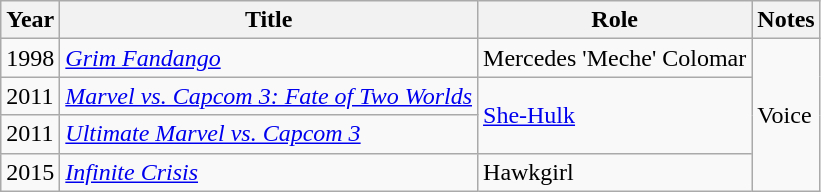<table class="wikitable sortable">
<tr>
<th>Year</th>
<th>Title</th>
<th>Role</th>
<th class="unsortable">Notes</th>
</tr>
<tr>
<td>1998</td>
<td><em><a href='#'>Grim Fandango</a></em></td>
<td>Mercedes 'Meche' Colomar</td>
<td rowspan="4">Voice</td>
</tr>
<tr>
<td>2011</td>
<td><em><a href='#'>Marvel vs. Capcom 3: Fate of Two Worlds</a></em></td>
<td rowspan="2"><a href='#'>She-Hulk</a></td>
</tr>
<tr>
<td>2011</td>
<td><em><a href='#'>Ultimate Marvel vs. Capcom 3</a></em></td>
</tr>
<tr>
<td>2015</td>
<td><em><a href='#'>Infinite Crisis</a></em></td>
<td>Hawkgirl</td>
</tr>
</table>
